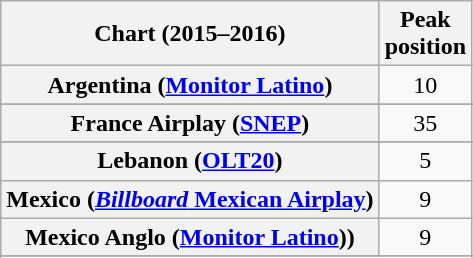<table class="wikitable sortable plainrowheaders" style="text-align:center">
<tr>
<th scope="col">Chart (2015–2016)</th>
<th scope="col">Peak<br>position</th>
</tr>
<tr>
<th scope="row">Argentina (<a href='#'>Monitor Latino</a>)</th>
<td>10</td>
</tr>
<tr>
</tr>
<tr>
</tr>
<tr>
</tr>
<tr>
</tr>
<tr>
</tr>
<tr>
</tr>
<tr>
</tr>
<tr>
</tr>
<tr>
</tr>
<tr>
</tr>
<tr>
</tr>
<tr>
</tr>
<tr>
<th scope="row">France Airplay (<a href='#'>SNEP</a>)</th>
<td style="text-align:center;">35</td>
</tr>
<tr>
</tr>
<tr>
</tr>
<tr>
</tr>
<tr>
</tr>
<tr>
<th scope="row">Lebanon (<a href='#'>OLT20</a>)</th>
<td>5</td>
</tr>
<tr>
<th scope="row">Mexico (<a href='#'><em>Billboard</em> Mexican Airplay</a>)</th>
<td>9</td>
</tr>
<tr>
<th scope="row">Mexico Anglo (<a href='#'>Monitor Latino</a>))</th>
<td>9</td>
</tr>
<tr>
</tr>
<tr>
</tr>
<tr>
</tr>
<tr>
</tr>
<tr>
</tr>
<tr>
</tr>
<tr>
</tr>
<tr>
</tr>
<tr>
</tr>
<tr>
</tr>
<tr>
</tr>
<tr>
</tr>
<tr>
</tr>
<tr>
</tr>
<tr>
</tr>
<tr>
</tr>
<tr>
</tr>
<tr>
</tr>
</table>
